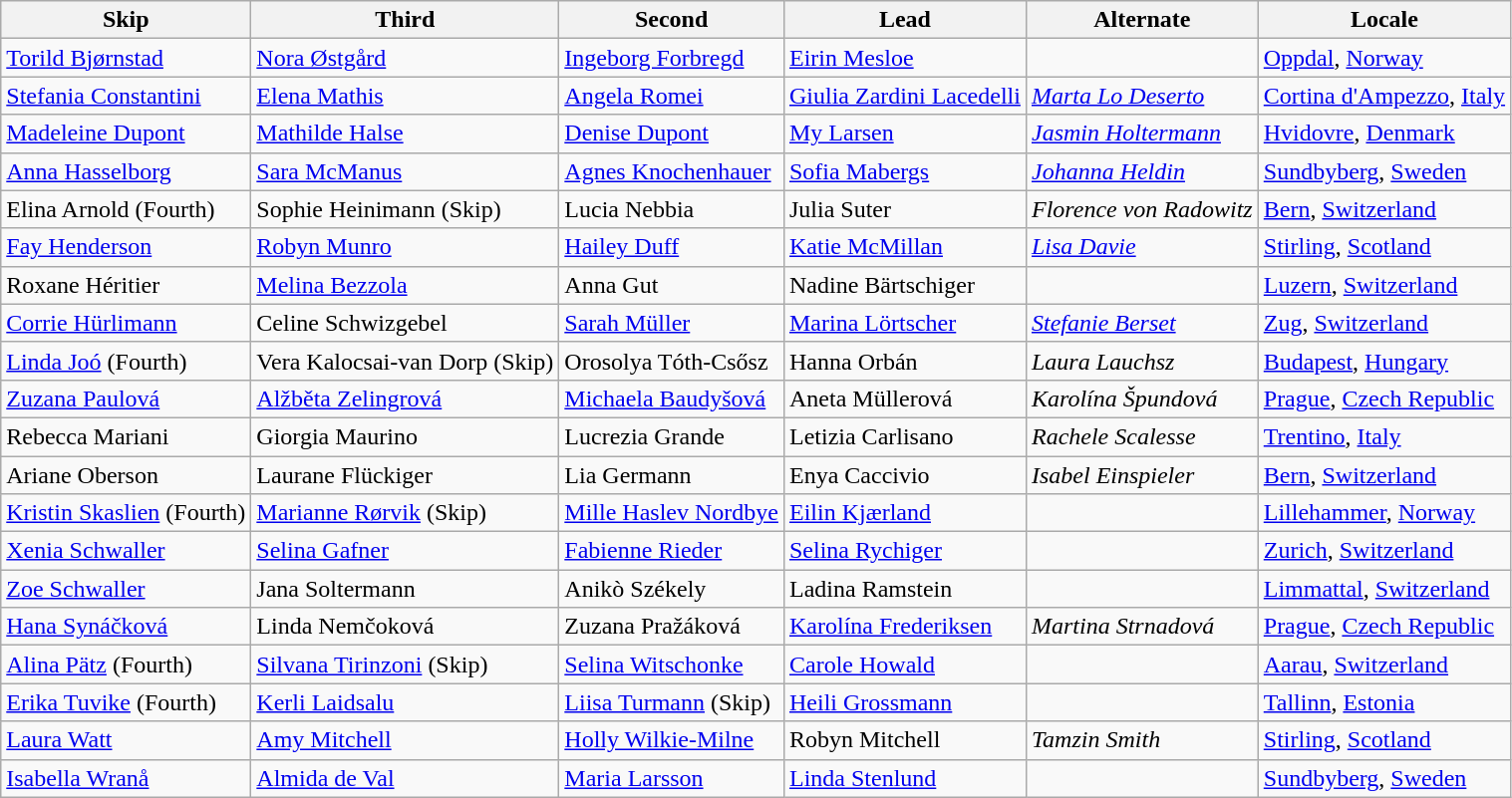<table class=wikitable>
<tr>
<th scope="col">Skip</th>
<th scope="col">Third</th>
<th scope="col">Second</th>
<th scope="col">Lead</th>
<th scope="col">Alternate</th>
<th scope="col">Locale</th>
</tr>
<tr>
<td><a href='#'>Torild Bjørnstad</a></td>
<td><a href='#'>Nora Østgård</a></td>
<td><a href='#'>Ingeborg Forbregd</a></td>
<td><a href='#'>Eirin Mesloe</a></td>
<td></td>
<td> <a href='#'>Oppdal</a>, <a href='#'>Norway</a></td>
</tr>
<tr>
<td><a href='#'>Stefania Constantini</a></td>
<td><a href='#'>Elena Mathis</a></td>
<td><a href='#'>Angela Romei</a></td>
<td><a href='#'>Giulia Zardini Lacedelli</a></td>
<td><em><a href='#'>Marta Lo Deserto</a></em></td>
<td> <a href='#'>Cortina d'Ampezzo</a>, <a href='#'>Italy</a></td>
</tr>
<tr>
<td><a href='#'>Madeleine Dupont</a></td>
<td><a href='#'>Mathilde Halse</a></td>
<td><a href='#'>Denise Dupont</a></td>
<td><a href='#'>My Larsen</a></td>
<td><em><a href='#'>Jasmin Holtermann</a></em></td>
<td> <a href='#'>Hvidovre</a>, <a href='#'>Denmark</a></td>
</tr>
<tr>
<td><a href='#'>Anna Hasselborg</a></td>
<td><a href='#'>Sara McManus</a></td>
<td><a href='#'>Agnes Knochenhauer</a></td>
<td><a href='#'>Sofia Mabergs</a></td>
<td><em><a href='#'>Johanna Heldin</a></em></td>
<td> <a href='#'>Sundbyberg</a>, <a href='#'>Sweden</a></td>
</tr>
<tr>
<td>Elina Arnold (Fourth)</td>
<td>Sophie Heinimann (Skip)</td>
<td>Lucia Nebbia</td>
<td>Julia Suter</td>
<td><em>Florence von Radowitz</em></td>
<td> <a href='#'>Bern</a>, <a href='#'>Switzerland</a></td>
</tr>
<tr>
<td><a href='#'>Fay Henderson</a></td>
<td><a href='#'>Robyn Munro</a></td>
<td><a href='#'>Hailey Duff</a></td>
<td><a href='#'>Katie McMillan</a></td>
<td><em><a href='#'>Lisa Davie</a></em></td>
<td> <a href='#'>Stirling</a>, <a href='#'>Scotland</a></td>
</tr>
<tr>
<td>Roxane Héritier</td>
<td><a href='#'>Melina Bezzola</a></td>
<td>Anna Gut</td>
<td>Nadine Bärtschiger</td>
<td></td>
<td> <a href='#'>Luzern</a>, <a href='#'>Switzerland</a></td>
</tr>
<tr>
<td><a href='#'>Corrie Hürlimann</a></td>
<td>Celine Schwizgebel</td>
<td><a href='#'>Sarah Müller</a></td>
<td><a href='#'>Marina Lörtscher</a></td>
<td><em><a href='#'>Stefanie Berset</a></em></td>
<td> <a href='#'>Zug</a>, <a href='#'>Switzerland</a></td>
</tr>
<tr>
<td><a href='#'>Linda Joó</a> (Fourth)</td>
<td>Vera Kalocsai-van Dorp (Skip)</td>
<td>Orosolya Tóth-Csősz</td>
<td>Hanna Orbán</td>
<td><em>Laura Lauchsz</em></td>
<td> <a href='#'>Budapest</a>, <a href='#'>Hungary</a></td>
</tr>
<tr>
<td><a href='#'>Zuzana Paulová</a></td>
<td><a href='#'>Alžběta Zelingrová</a></td>
<td><a href='#'>Michaela Baudyšová</a></td>
<td>Aneta Müllerová</td>
<td><em>Karolína Špundová</em></td>
<td> <a href='#'>Prague</a>, <a href='#'>Czech Republic</a></td>
</tr>
<tr>
<td>Rebecca Mariani</td>
<td>Giorgia Maurino</td>
<td>Lucrezia Grande</td>
<td>Letizia Carlisano</td>
<td><em>Rachele Scalesse</em></td>
<td> <a href='#'>Trentino</a>, <a href='#'>Italy</a></td>
</tr>
<tr>
<td>Ariane Oberson</td>
<td>Laurane Flückiger</td>
<td>Lia Germann</td>
<td>Enya Caccivio</td>
<td><em>Isabel Einspieler</em></td>
<td> <a href='#'>Bern</a>, <a href='#'>Switzerland</a></td>
</tr>
<tr>
<td><a href='#'>Kristin Skaslien</a> (Fourth)</td>
<td><a href='#'>Marianne Rørvik</a> (Skip)</td>
<td><a href='#'>Mille Haslev Nordbye</a></td>
<td><a href='#'>Eilin Kjærland</a></td>
<td></td>
<td> <a href='#'>Lillehammer</a>, <a href='#'>Norway</a></td>
</tr>
<tr>
<td><a href='#'>Xenia Schwaller</a></td>
<td><a href='#'>Selina Gafner</a></td>
<td><a href='#'>Fabienne Rieder</a></td>
<td><a href='#'>Selina Rychiger</a></td>
<td></td>
<td> <a href='#'>Zurich</a>, <a href='#'>Switzerland</a></td>
</tr>
<tr>
<td><a href='#'>Zoe Schwaller</a></td>
<td>Jana Soltermann</td>
<td>Anikò Székely</td>
<td>Ladina Ramstein</td>
<td></td>
<td> <a href='#'>Limmattal</a>, <a href='#'>Switzerland</a></td>
</tr>
<tr>
<td><a href='#'>Hana Synáčková</a></td>
<td>Linda Nemčoková</td>
<td>Zuzana Pražáková</td>
<td><a href='#'>Karolína Frederiksen</a></td>
<td><em>Martina Strnadová</em></td>
<td> <a href='#'>Prague</a>, <a href='#'>Czech Republic</a></td>
</tr>
<tr>
<td><a href='#'>Alina Pätz</a> (Fourth)</td>
<td><a href='#'>Silvana Tirinzoni</a> (Skip)</td>
<td><a href='#'>Selina Witschonke</a></td>
<td><a href='#'>Carole Howald</a></td>
<td></td>
<td> <a href='#'>Aarau</a>, <a href='#'>Switzerland</a></td>
</tr>
<tr>
<td><a href='#'>Erika Tuvike</a> (Fourth)</td>
<td><a href='#'>Kerli Laidsalu</a></td>
<td><a href='#'>Liisa Turmann</a> (Skip)</td>
<td><a href='#'>Heili Grossmann</a></td>
<td></td>
<td> <a href='#'>Tallinn</a>, <a href='#'>Estonia</a></td>
</tr>
<tr>
<td><a href='#'>Laura Watt</a></td>
<td><a href='#'>Amy Mitchell</a></td>
<td><a href='#'>Holly Wilkie-Milne</a></td>
<td>Robyn Mitchell</td>
<td><em>Tamzin Smith</em></td>
<td> <a href='#'>Stirling</a>, <a href='#'>Scotland</a></td>
</tr>
<tr>
<td><a href='#'>Isabella Wranå</a></td>
<td><a href='#'>Almida de Val</a></td>
<td><a href='#'>Maria Larsson</a></td>
<td><a href='#'>Linda Stenlund</a></td>
<td></td>
<td> <a href='#'>Sundbyberg</a>, <a href='#'>Sweden</a></td>
</tr>
</table>
